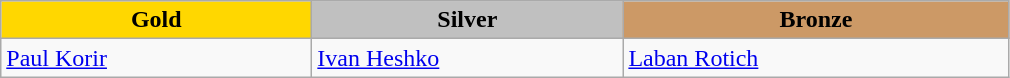<table class="wikitable" style="text-align:left">
<tr align="center">
<td width=200 bgcolor=gold><strong>Gold</strong></td>
<td width=200 bgcolor=silver><strong>Silver</strong></td>
<td width=250 bgcolor=CC9966><strong>Bronze</strong></td>
</tr>
<tr>
<td><a href='#'>Paul Korir</a><br><em></em></td>
<td><a href='#'>Ivan Heshko</a><br><em></em></td>
<td><a href='#'>Laban Rotich</a><br><em></em></td>
</tr>
</table>
